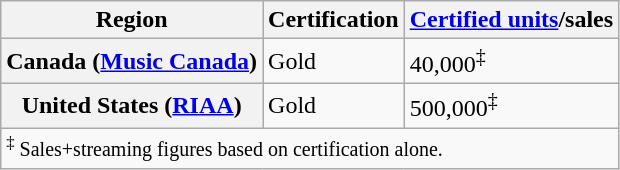<table class="wikitable sortable plainrowheaders">
<tr>
<th>Region</th>
<th>Certification</th>
<th><a href='#'>Certified units</a>/sales</th>
</tr>
<tr>
<th scope="row">Canada (<a href='#'>Music Canada</a>)</th>
<td>Gold</td>
<td>40,000<sup>‡</sup></td>
</tr>
<tr>
<th scope="row">United States (<a href='#'>RIAA</a>)</th>
<td>Gold</td>
<td>500,000<sup>‡</sup></td>
</tr>
<tr>
<td colspan="3"><small><sup>‡</sup> Sales+streaming figures based on certification alone.</small></td>
</tr>
</table>
